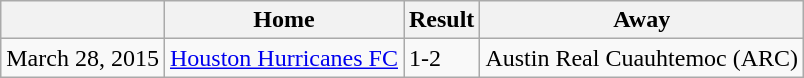<table class="wikitable">
<tr>
<th></th>
<th>Home</th>
<th>Result</th>
<th>Away</th>
</tr>
<tr>
<td>March 28, 2015</td>
<td><a href='#'>Houston Hurricanes FC</a></td>
<td>1-2</td>
<td>Austin Real Cuauhtemoc (ARC)</td>
</tr>
</table>
